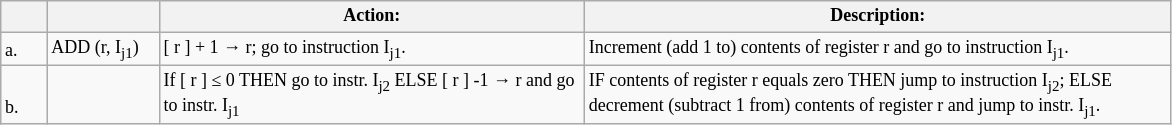<table class="wikitable">
<tr style="font-size:9pt">
<th width="25" Height="9.6" align="center" valign="bottom"></th>
<th width="69" valign="bottom"></th>
<th width="277.8" align="center" valign="bottom">Action:</th>
<th width="385.2" align="center" valign="bottom">Description:</th>
</tr>
<tr style="font-size:9pt" valign="bottom">
<td Height="9.6">a.</td>
<td>ADD (r, I<sub>j1</sub>)</td>
<td>[ r ] + 1 → r; go to instruction I<sub>j1</sub>.</td>
<td>Increment (add 1 to) contents of register r and go to instruction I<sub>j1</sub>.</td>
</tr>
<tr style="font-size:9pt" valign="bottom">
<td Height="9.6">b.</td>
<td></td>
<td>If [ r ] ≤ 0 THEN go to instr. I<sub>j2</sub> ELSE [ r ] -1 → r and go to instr. I<sub>j1</sub></td>
<td>IF contents of register r equals zero THEN jump to instruction I<sub>j2</sub>; ELSE decrement (subtract 1 from) contents of register r and jump to instr. I<sub>j1</sub>.</td>
</tr>
</table>
